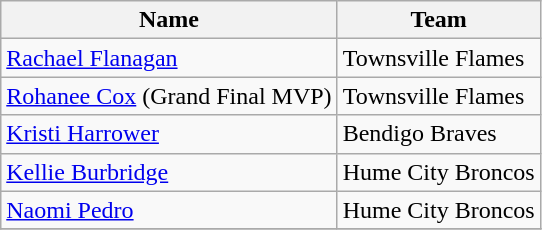<table class="wikitable">
<tr>
<th>Name</th>
<th>Team</th>
</tr>
<tr>
<td><a href='#'>Rachael Flanagan</a></td>
<td>Townsville Flames</td>
</tr>
<tr>
<td><a href='#'>Rohanee Cox</a> (Grand Final MVP)</td>
<td>Townsville Flames</td>
</tr>
<tr>
<td><a href='#'>Kristi Harrower</a></td>
<td>Bendigo Braves</td>
</tr>
<tr>
<td><a href='#'>Kellie Burbridge</a></td>
<td>Hume City Broncos</td>
</tr>
<tr>
<td><a href='#'>Naomi Pedro</a></td>
<td>Hume City Broncos</td>
</tr>
<tr>
</tr>
</table>
